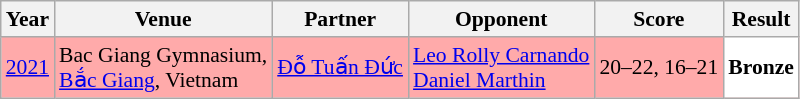<table class="sortable wikitable" style="font-size: 90%;">
<tr>
<th>Year</th>
<th>Venue</th>
<th>Partner</th>
<th>Opponent</th>
<th>Score</th>
<th>Result</th>
</tr>
<tr style="background:#FFAAAA">
<td align="center"><a href='#'>2021</a></td>
<td align="left">Bac Giang Gymnasium,<br><a href='#'>Bắc Giang</a>, Vietnam</td>
<td align="left"> <a href='#'>Đỗ Tuấn Đức</a></td>
<td align="left"> <a href='#'>Leo Rolly Carnando</a><br> <a href='#'>Daniel Marthin</a></td>
<td align="left">20–22, 16–21</td>
<td style="text-align:left; background:white"> <strong>Bronze</strong></td>
</tr>
</table>
